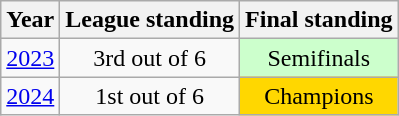<table class="wikitable" style="text-align:center;">
<tr>
<th>Year</th>
<th>League standing</th>
<th>Final standing</th>
</tr>
<tr>
<td><a href='#'>2023</a></td>
<td>3rd out of 6</td>
<td style="background: #cfc">Semifinals</td>
</tr>
<tr>
<td><a href='#'>2024</a></td>
<td>1st out of 6</td>
<td style="background: gold">Champions</td>
</tr>
</table>
